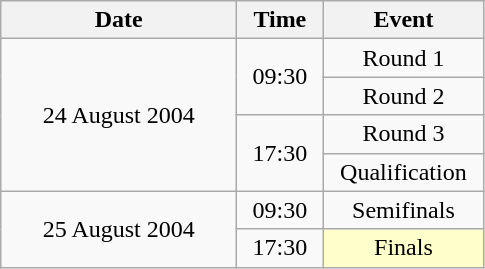<table class = "wikitable" style="text-align:center;">
<tr>
<th width=150>Date</th>
<th width=50>Time</th>
<th width=100>Event</th>
</tr>
<tr>
<td rowspan=4>24 August 2004</td>
<td rowspan=2>09:30</td>
<td>Round 1</td>
</tr>
<tr>
<td>Round 2</td>
</tr>
<tr>
<td rowspan=2>17:30</td>
<td>Round 3</td>
</tr>
<tr>
<td>Qualification</td>
</tr>
<tr>
<td rowspan=2>25 August 2004</td>
<td>09:30</td>
<td>Semifinals</td>
</tr>
<tr>
<td>17:30</td>
<td bgcolor=ffffcc>Finals</td>
</tr>
</table>
